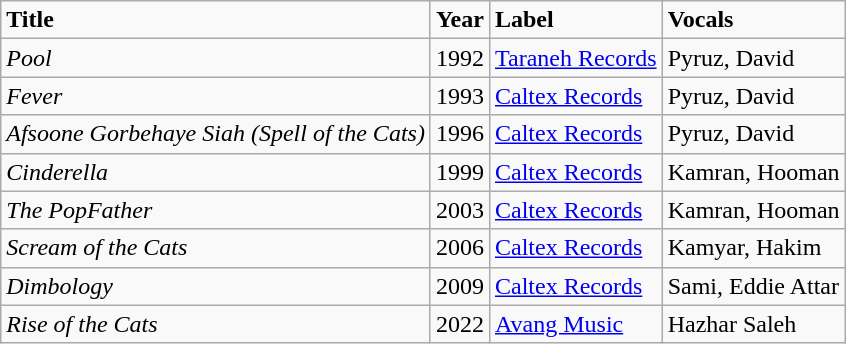<table class="wikitable">
<tr>
<td><strong>Title</strong></td>
<td><strong>Year</strong></td>
<td><strong>Label</strong></td>
<td><strong>Vocals</strong></td>
</tr>
<tr>
<td><em>Pool</em></td>
<td>1992</td>
<td><a href='#'>Taraneh Records</a></td>
<td>Pyruz, David</td>
</tr>
<tr>
<td><em>Fever</em></td>
<td>1993</td>
<td><a href='#'>Caltex Records</a></td>
<td>Pyruz, David</td>
</tr>
<tr>
<td><em>Afsoone Gorbehaye Siah (Spell of the Cats)</em></td>
<td>1996</td>
<td><a href='#'>Caltex Records</a></td>
<td>Pyruz, David</td>
</tr>
<tr>
<td><em>Cinderella</em></td>
<td>1999</td>
<td><a href='#'>Caltex Records</a></td>
<td>Kamran, Hooman</td>
</tr>
<tr>
<td><em>The PopFather</em></td>
<td>2003</td>
<td><a href='#'>Caltex Records</a></td>
<td>Kamran, Hooman</td>
</tr>
<tr>
<td><em>Scream of the Cats</em></td>
<td>2006</td>
<td><a href='#'>Caltex Records</a></td>
<td>Kamyar, Hakim</td>
</tr>
<tr>
<td><em>Dimbology</em></td>
<td>2009</td>
<td><a href='#'>Caltex Records</a></td>
<td>Sami, Eddie Attar</td>
</tr>
<tr>
<td><em>Rise of the Cats</em></td>
<td>2022</td>
<td><a href='#'>Avang Music</a></td>
<td>Hazhar Saleh</td>
</tr>
</table>
